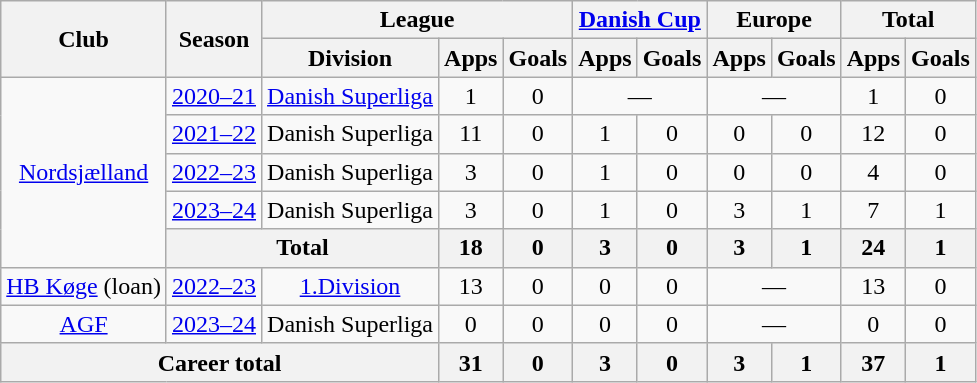<table class="wikitable" style="text-align:center">
<tr>
<th rowspan="2">Club</th>
<th rowspan="2">Season</th>
<th colspan="3">League</th>
<th colspan="2"><a href='#'>Danish Cup</a></th>
<th colspan="2">Europe</th>
<th colspan="2">Total</th>
</tr>
<tr>
<th>Division</th>
<th>Apps</th>
<th>Goals</th>
<th>Apps</th>
<th>Goals</th>
<th>Apps</th>
<th>Goals</th>
<th>Apps</th>
<th>Goals</th>
</tr>
<tr>
<td rowspan="5"><a href='#'>Nordsjælland</a></td>
<td><a href='#'>2020–21</a></td>
<td><a href='#'>Danish Superliga</a></td>
<td>1</td>
<td>0</td>
<td colspan="2">—</td>
<td colspan="2">—</td>
<td>1</td>
<td>0</td>
</tr>
<tr>
<td><a href='#'>2021–22</a></td>
<td>Danish Superliga</td>
<td>11</td>
<td>0</td>
<td>1</td>
<td>0</td>
<td>0</td>
<td>0</td>
<td>12</td>
<td>0</td>
</tr>
<tr>
<td><a href='#'>2022–23</a></td>
<td>Danish Superliga</td>
<td>3</td>
<td>0</td>
<td>1</td>
<td>0</td>
<td>0</td>
<td>0</td>
<td>4</td>
<td>0</td>
</tr>
<tr>
<td><a href='#'>2023–24</a></td>
<td>Danish Superliga</td>
<td>3</td>
<td>0</td>
<td>1</td>
<td>0</td>
<td>3</td>
<td>1</td>
<td>7</td>
<td>1</td>
</tr>
<tr>
<th colspan="2">Total</th>
<th>18</th>
<th>0</th>
<th>3</th>
<th>0</th>
<th>3</th>
<th>1</th>
<th>24</th>
<th>1</th>
</tr>
<tr>
<td><a href='#'>HB Køge</a> (loan)</td>
<td><a href='#'>2022–23</a></td>
<td><a href='#'>1.Division</a></td>
<td>13</td>
<td>0</td>
<td>0</td>
<td>0</td>
<td colspan="2">—</td>
<td>13</td>
<td>0</td>
</tr>
<tr>
<td><a href='#'>AGF</a></td>
<td><a href='#'>2023–24</a></td>
<td>Danish Superliga</td>
<td>0</td>
<td>0</td>
<td>0</td>
<td>0</td>
<td colspan="2">—</td>
<td>0</td>
<td>0</td>
</tr>
<tr>
<th colspan="3">Career total</th>
<th>31</th>
<th>0</th>
<th>3</th>
<th>0</th>
<th>3</th>
<th>1</th>
<th>37</th>
<th>1</th>
</tr>
</table>
